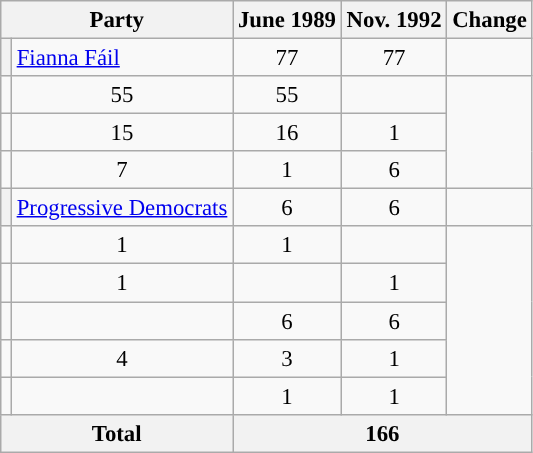<table class="wikitable sortable" style="font-size: 95%;">
<tr>
<th colspan=2>Party</th>
<th>June 1989</th>
<th>Nov. 1992</th>
<th class"unsortable">Change</th>
</tr>
<tr>
<th style="background-color: "></th>
<td><a href='#'>Fianna Fáil</a></td>
<td align="center">77</td>
<td align="center">77</td>
<td align="center"></td>
</tr>
<tr>
<td></td>
<td align="center">55</td>
<td align="center">55</td>
<td align="center"></td>
</tr>
<tr>
<td></td>
<td align="center">15</td>
<td align="center">16</td>
<td align="center"> 1</td>
</tr>
<tr>
<td></td>
<td align="center">7</td>
<td align="center">1</td>
<td align="center"> 6</td>
</tr>
<tr>
<th style="background-color: "></th>
<td><a href='#'>Progressive Democrats</a></td>
<td align="center">6</td>
<td align="center">6</td>
<td align="center"></td>
</tr>
<tr>
<td></td>
<td align="center">1</td>
<td align="center">1</td>
<td align="center"></td>
</tr>
<tr>
<td></td>
<td align="center">1</td>
<td></td>
<td align="center"> 1</td>
</tr>
<tr>
<td></td>
<td></td>
<td align="center">6</td>
<td align="center"> 6</td>
</tr>
<tr>
<td></td>
<td align="center">4</td>
<td align="center">3</td>
<td align="center"> 1</td>
</tr>
<tr>
<td></td>
<td></td>
<td align="center">1</td>
<td align="center"> 1</td>
</tr>
<tr>
<th colspan="2">Total</th>
<th colspan="3" align="center">166</th>
</tr>
</table>
